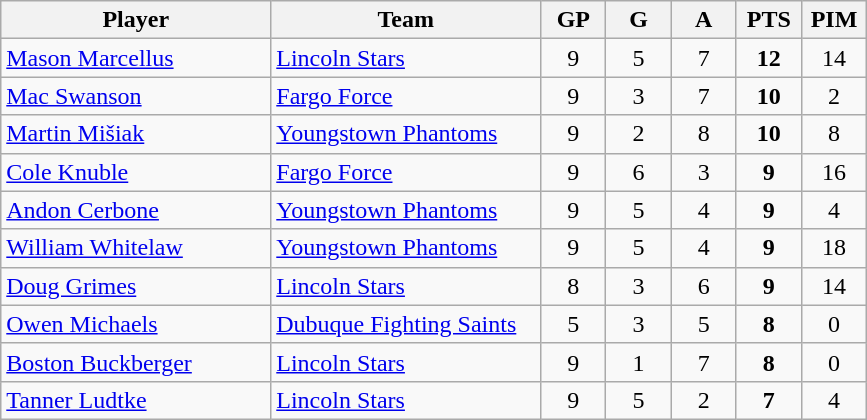<table class="wikitable" style="text-align:center">
<tr>
<th bgcolor="#DDDDFF" width="29%">Player</th>
<th bgcolor="#DDDDFF" width="29%">Team</th>
<th bgcolor="#DDDDFF" width="7%">GP</th>
<th bgcolor="#DDDDFF" width="7%">G</th>
<th bgcolor="#DDDDFF" width="7%">A</th>
<th bgcolor="#DDDDFF" width="7%">PTS</th>
<th bgcolor="#DDDDFF" width="7%">PIM</th>
</tr>
<tr>
<td align=left><a href='#'>Mason Marcellus</a></td>
<td align=left><a href='#'>Lincoln Stars</a></td>
<td>9</td>
<td>5</td>
<td>7</td>
<td><strong>12</strong></td>
<td>14</td>
</tr>
<tr>
<td align=left><a href='#'>Mac Swanson</a></td>
<td align=left><a href='#'>Fargo Force</a></td>
<td>9</td>
<td>3</td>
<td>7</td>
<td><strong>10</strong></td>
<td>2</td>
</tr>
<tr>
<td align=left><a href='#'>Martin Mišiak</a></td>
<td align=left><a href='#'>Youngstown Phantoms</a></td>
<td>9</td>
<td>2</td>
<td>8</td>
<td><strong>10</strong></td>
<td>8</td>
</tr>
<tr>
<td align=left><a href='#'>Cole Knuble</a></td>
<td align=left><a href='#'>Fargo Force</a></td>
<td>9</td>
<td>6</td>
<td>3</td>
<td><strong>9</strong></td>
<td>16</td>
</tr>
<tr>
<td align=left><a href='#'>Andon Cerbone</a></td>
<td align=left><a href='#'>Youngstown Phantoms</a></td>
<td>9</td>
<td>5</td>
<td>4</td>
<td><strong>9</strong></td>
<td>4</td>
</tr>
<tr>
<td align=left><a href='#'>William Whitelaw</a></td>
<td align=left><a href='#'>Youngstown Phantoms</a></td>
<td>9</td>
<td>5</td>
<td>4</td>
<td><strong>9</strong></td>
<td>18</td>
</tr>
<tr>
<td align=left><a href='#'>Doug Grimes</a></td>
<td align=left><a href='#'>Lincoln Stars</a></td>
<td>8</td>
<td>3</td>
<td>6</td>
<td><strong>9</strong></td>
<td>14</td>
</tr>
<tr>
<td align=left><a href='#'>Owen Michaels</a></td>
<td align=left><a href='#'>Dubuque Fighting Saints</a></td>
<td>5</td>
<td>3</td>
<td>5</td>
<td><strong>8</strong></td>
<td>0</td>
</tr>
<tr>
<td align=left><a href='#'>Boston Buckberger</a></td>
<td align=left><a href='#'>Lincoln Stars</a></td>
<td>9</td>
<td>1</td>
<td>7</td>
<td><strong>8</strong></td>
<td>0</td>
</tr>
<tr>
<td align=left><a href='#'>Tanner Ludtke</a></td>
<td align=left><a href='#'>Lincoln Stars</a></td>
<td>9</td>
<td>5</td>
<td>2</td>
<td><strong>7</strong></td>
<td>4</td>
</tr>
</table>
